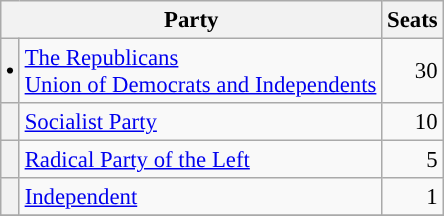<table class="wikitable" style="font-size: 95%;">
<tr>
<th colspan=2>Party</th>
<th>Seats</th>
</tr>
<tr>
<th style="background-color: "><span>•</span></th>
<td><a href='#'>The Republicans</a><br><a href='#'>Union of Democrats and Independents</a></td>
<td align="right">30</td>
</tr>
<tr>
<th style="background-color: "></th>
<td><a href='#'>Socialist Party</a></td>
<td align="right">10</td>
</tr>
<tr>
<th style="background-color: "></th>
<td><a href='#'>Radical Party of the Left</a></td>
<td align="right">5</td>
</tr>
<tr>
<th style="background-color: "></th>
<td><a href='#'>Independent</a></td>
<td align="right">1</td>
</tr>
<tr>
</tr>
</table>
